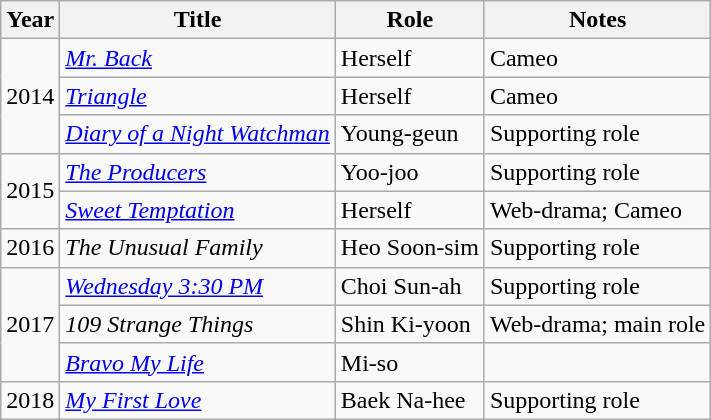<table class="wikitable sortable">
<tr>
<th>Year</th>
<th>Title</th>
<th>Role</th>
<th>Notes</th>
</tr>
<tr>
<td rowspan=3>2014</td>
<td><em><a href='#'>Mr. Back</a></em></td>
<td>Herself</td>
<td>Cameo</td>
</tr>
<tr>
<td><em><a href='#'>Triangle</a></em></td>
<td>Herself</td>
<td>Cameo</td>
</tr>
<tr>
<td><em><a href='#'>Diary of a Night Watchman</a></em></td>
<td>Young-geun</td>
<td>Supporting role</td>
</tr>
<tr>
<td rowspan=2>2015</td>
<td><em><a href='#'>The Producers</a></em></td>
<td>Yoo-joo</td>
<td>Supporting role</td>
</tr>
<tr>
<td><em><a href='#'>Sweet Temptation</a></em></td>
<td>Herself</td>
<td>Web-drama; Cameo</td>
</tr>
<tr>
<td>2016</td>
<td><em>The Unusual Family</em></td>
<td>Heo Soon-sim</td>
<td>Supporting role</td>
</tr>
<tr>
<td rowspan=3>2017</td>
<td><em><a href='#'>Wednesday 3:30 PM</a></em></td>
<td>Choi Sun-ah</td>
<td>Supporting role</td>
</tr>
<tr>
<td><em>109 Strange Things</em></td>
<td>Shin Ki-yoon</td>
<td>Web-drama; main role</td>
</tr>
<tr>
<td><em><a href='#'>Bravo My Life</a></em></td>
<td>Mi-so</td>
<td></td>
</tr>
<tr>
<td>2018</td>
<td><em><a href='#'>My First Love</a></em></td>
<td>Baek Na-hee</td>
<td>Supporting role</td>
</tr>
</table>
